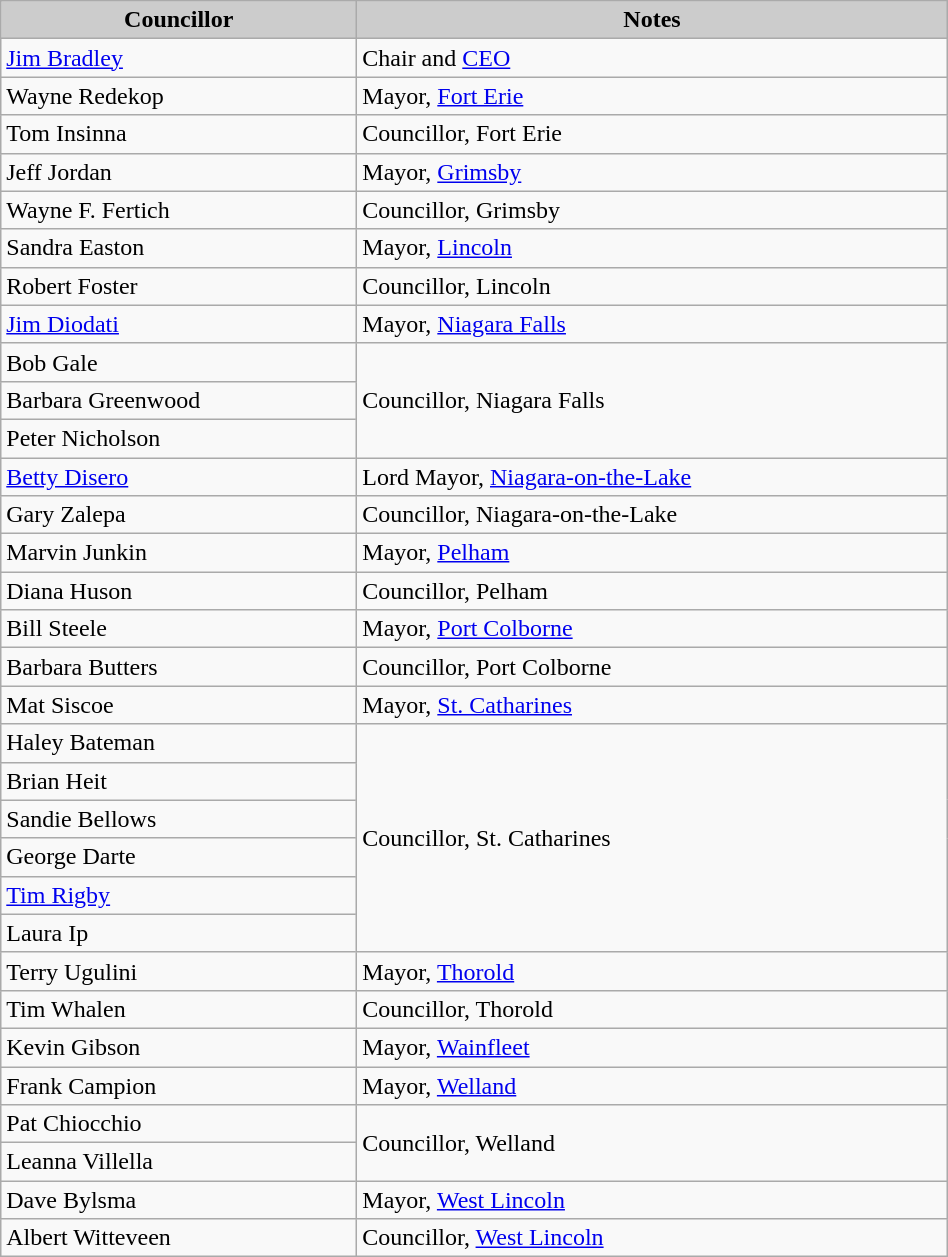<table class="wikitable" width=50%>
<tr>
<th style="background:#cccccc;">Councillor</th>
<th style="background:#cccccc;">Notes</th>
</tr>
<tr>
<td><a href='#'>Jim Bradley</a></td>
<td>Chair and <a href='#'>CEO</a></td>
</tr>
<tr>
<td>Wayne Redekop</td>
<td>Mayor, <a href='#'>Fort Erie</a></td>
</tr>
<tr>
<td>Tom Insinna</td>
<td>Councillor, Fort Erie</td>
</tr>
<tr>
<td>Jeff Jordan</td>
<td>Mayor, <a href='#'>Grimsby</a></td>
</tr>
<tr>
<td>Wayne F. Fertich</td>
<td>Councillor, Grimsby</td>
</tr>
<tr>
<td>Sandra Easton</td>
<td>Mayor, <a href='#'>Lincoln</a></td>
</tr>
<tr>
<td>Robert Foster</td>
<td>Councillor, Lincoln</td>
</tr>
<tr>
<td><a href='#'>Jim Diodati</a></td>
<td>Mayor, <a href='#'>Niagara Falls</a></td>
</tr>
<tr>
<td>Bob Gale</td>
<td rowspan="3">Councillor, Niagara Falls</td>
</tr>
<tr>
<td>Barbara Greenwood</td>
</tr>
<tr>
<td>Peter Nicholson</td>
</tr>
<tr>
<td><a href='#'>Betty Disero</a></td>
<td>Lord Mayor, <a href='#'>Niagara-on-the-Lake</a></td>
</tr>
<tr>
<td>Gary Zalepa</td>
<td>Councillor, Niagara-on-the-Lake</td>
</tr>
<tr>
<td>Marvin Junkin</td>
<td>Mayor, <a href='#'>Pelham</a></td>
</tr>
<tr>
<td>Diana Huson</td>
<td>Councillor, Pelham</td>
</tr>
<tr>
<td>Bill Steele</td>
<td>Mayor, <a href='#'>Port Colborne</a></td>
</tr>
<tr>
<td>Barbara Butters</td>
<td>Councillor, Port Colborne</td>
</tr>
<tr>
<td>Mat Siscoe</td>
<td>Mayor, <a href='#'>St. Catharines</a></td>
</tr>
<tr>
<td>Haley Bateman</td>
<td rowspan="6">Councillor, St. Catharines</td>
</tr>
<tr>
<td>Brian Heit</td>
</tr>
<tr>
<td>Sandie Bellows</td>
</tr>
<tr>
<td>George Darte</td>
</tr>
<tr>
<td><a href='#'>Tim Rigby</a></td>
</tr>
<tr>
<td>Laura Ip</td>
</tr>
<tr>
<td>Terry Ugulini</td>
<td>Mayor, <a href='#'>Thorold</a></td>
</tr>
<tr>
<td>Tim Whalen</td>
<td>Councillor, Thorold</td>
</tr>
<tr>
<td>Kevin Gibson</td>
<td>Mayor, <a href='#'>Wainfleet</a></td>
</tr>
<tr>
<td>Frank Campion</td>
<td>Mayor, <a href='#'>Welland</a></td>
</tr>
<tr>
<td>Pat Chiocchio</td>
<td rowspan="2">Councillor, Welland</td>
</tr>
<tr>
<td>Leanna Villella</td>
</tr>
<tr>
<td>Dave Bylsma</td>
<td>Mayor, <a href='#'>West Lincoln</a></td>
</tr>
<tr>
<td>Albert Witteveen</td>
<td>Councillor, <a href='#'>West Lincoln</a></td>
</tr>
</table>
